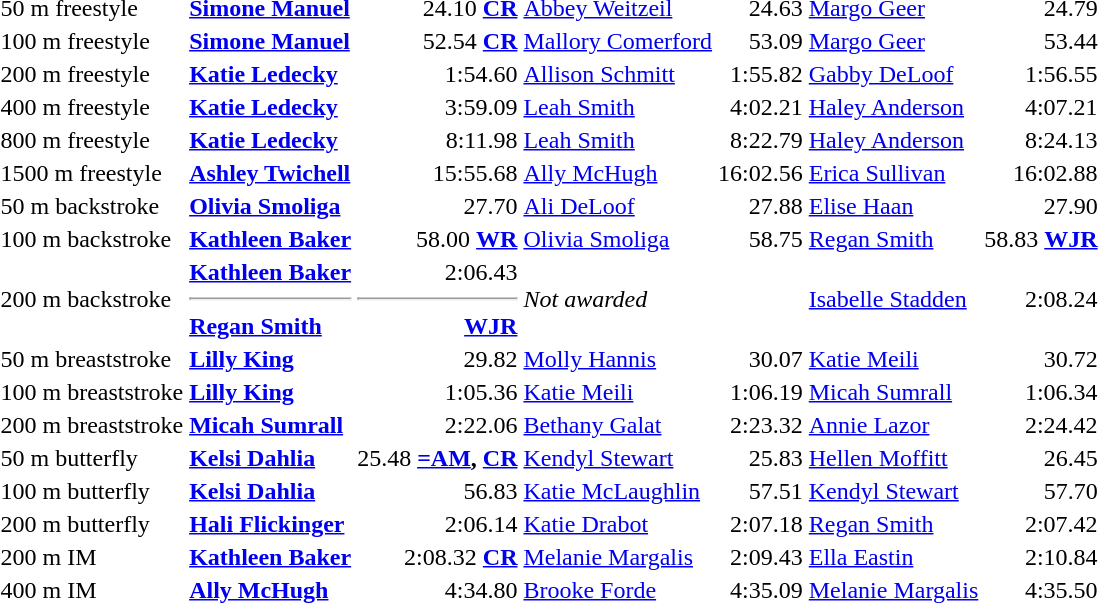<table>
<tr>
<td>50 m freestyle</td>
<td><strong><a href='#'>Simone Manuel</a></strong></td>
<td align="right">24.10 <strong><a href='#'>CR</a></strong></td>
<td><a href='#'>Abbey Weitzeil</a></td>
<td align="right">24.63</td>
<td><a href='#'>Margo Geer</a></td>
<td align="right">24.79</td>
</tr>
<tr>
<td>100 m freestyle</td>
<td><strong><a href='#'>Simone Manuel</a></strong></td>
<td align="right">52.54 <strong><a href='#'>CR</a></strong></td>
<td><a href='#'>Mallory Comerford</a></td>
<td align="right">53.09</td>
<td><a href='#'>Margo Geer</a></td>
<td align="right">53.44</td>
</tr>
<tr>
<td>200 m freestyle</td>
<td><strong><a href='#'>Katie Ledecky</a></strong></td>
<td align="right">1:54.60</td>
<td><a href='#'>Allison Schmitt</a></td>
<td align="right">1:55.82</td>
<td><a href='#'>Gabby DeLoof</a></td>
<td align="right">1:56.55</td>
</tr>
<tr>
<td>400 m freestyle</td>
<td><strong><a href='#'>Katie Ledecky</a></strong></td>
<td align="right">3:59.09</td>
<td><a href='#'>Leah Smith</a></td>
<td align="right">4:02.21</td>
<td><a href='#'>Haley Anderson</a></td>
<td align="right">4:07.21</td>
</tr>
<tr>
<td>800 m freestyle</td>
<td><strong><a href='#'>Katie Ledecky</a></strong></td>
<td align="right">8:11.98</td>
<td><a href='#'>Leah Smith</a></td>
<td align="right">8:22.79</td>
<td><a href='#'>Haley Anderson</a></td>
<td align="right">8:24.13</td>
</tr>
<tr>
<td>1500 m freestyle</td>
<td><strong><a href='#'>Ashley Twichell</a></strong></td>
<td align="right">15:55.68</td>
<td><a href='#'>Ally McHugh</a></td>
<td align="right">16:02.56</td>
<td><a href='#'>Erica Sullivan</a></td>
<td align="right">16:02.88</td>
</tr>
<tr>
<td>50 m backstroke</td>
<td><strong><a href='#'>Olivia Smoliga</a></strong></td>
<td align="right">27.70</td>
<td><a href='#'>Ali DeLoof</a></td>
<td align="right">27.88</td>
<td><a href='#'>Elise Haan</a></td>
<td align="right">27.90</td>
</tr>
<tr>
<td>100 m backstroke</td>
<td><strong><a href='#'>Kathleen Baker</a></strong></td>
<td align="right">58.00 <strong><a href='#'>WR</a></strong></td>
<td><a href='#'>Olivia Smoliga</a></td>
<td align="right">58.75</td>
<td><a href='#'>Regan Smith</a></td>
<td align="right">58.83 <strong><a href='#'>WJR</a></strong></td>
</tr>
<tr>
<td>200 m backstroke</td>
<td><strong><a href='#'>Kathleen Baker</a><hr><a href='#'>Regan Smith</a></strong></td>
<td align="right">2:06.43<hr><strong><a href='#'>WJR</a></strong></td>
<td colspan=2><em>Not awarded</em></td>
<td><a href='#'>Isabelle Stadden</a></td>
<td align="right">2:08.24</td>
</tr>
<tr>
<td>50 m breaststroke</td>
<td><strong><a href='#'>Lilly King</a></strong></td>
<td align="right">29.82</td>
<td><a href='#'>Molly Hannis</a></td>
<td align="right">30.07</td>
<td><a href='#'>Katie Meili</a></td>
<td align="right">30.72</td>
</tr>
<tr>
<td>100 m breaststroke</td>
<td><strong><a href='#'>Lilly King</a></strong></td>
<td align="right">1:05.36</td>
<td><a href='#'>Katie Meili</a></td>
<td align="right">1:06.19</td>
<td><a href='#'>Micah Sumrall</a></td>
<td align="right">1:06.34</td>
</tr>
<tr>
<td>200 m breaststroke</td>
<td><strong><a href='#'>Micah Sumrall</a></strong></td>
<td align="right">2:22.06</td>
<td><a href='#'>Bethany Galat</a></td>
<td align="right">2:23.32</td>
<td><a href='#'>Annie Lazor</a></td>
<td align="right">2:24.42</td>
</tr>
<tr>
<td>50 m butterfly</td>
<td><strong><a href='#'>Kelsi Dahlia</a></strong></td>
<td align="right">25.48 <strong><a href='#'>=AM</a>, <a href='#'>CR</a></strong></td>
<td><a href='#'>Kendyl Stewart</a></td>
<td align="right">25.83</td>
<td><a href='#'>Hellen Moffitt</a></td>
<td align="right">26.45</td>
</tr>
<tr>
<td>100 m butterfly</td>
<td><strong><a href='#'>Kelsi Dahlia</a></strong></td>
<td align="right">56.83</td>
<td><a href='#'>Katie McLaughlin</a></td>
<td align="right">57.51</td>
<td><a href='#'>Kendyl Stewart</a></td>
<td align="right">57.70</td>
</tr>
<tr>
<td>200 m butterfly</td>
<td><strong><a href='#'>Hali Flickinger</a></strong></td>
<td align="right">2:06.14</td>
<td><a href='#'>Katie Drabot</a></td>
<td align="right">2:07.18</td>
<td><a href='#'>Regan Smith</a></td>
<td align="right">2:07.42</td>
</tr>
<tr>
<td>200 m IM</td>
<td><strong><a href='#'>Kathleen Baker</a></strong></td>
<td align="right">2:08.32 <strong><a href='#'>CR</a></strong></td>
<td><a href='#'>Melanie Margalis</a></td>
<td align="right">2:09.43</td>
<td><a href='#'>Ella Eastin</a></td>
<td align="right">2:10.84</td>
</tr>
<tr>
<td>400 m IM</td>
<td><strong><a href='#'>Ally McHugh</a></strong></td>
<td align="right">4:34.80</td>
<td><a href='#'>Brooke Forde</a></td>
<td align="right">4:35.09</td>
<td><a href='#'>Melanie Margalis</a></td>
<td align="right">4:35.50</td>
</tr>
</table>
